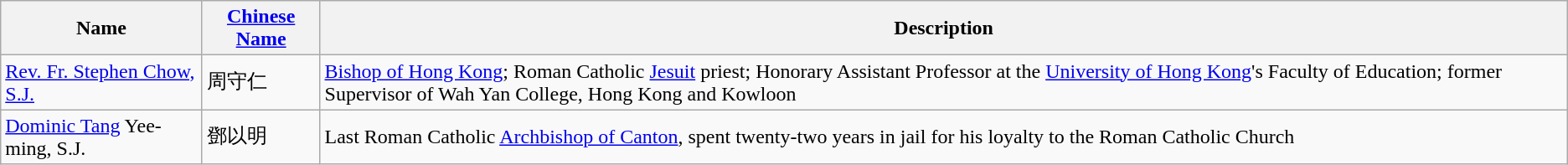<table class="wikitable">
<tr>
<th>Name</th>
<th><a href='#'>Chinese Name</a></th>
<th>Description</th>
</tr>
<tr>
<td><a href='#'>Rev. Fr. Stephen Chow, S.J.</a></td>
<td>周守仁</td>
<td><a href='#'>Bishop of Hong Kong</a>; Roman Catholic <a href='#'>Jesuit</a> priest; Honorary Assistant Professor at the <a href='#'>University of Hong Kong</a>'s Faculty of Education; former Supervisor of Wah Yan College, Hong Kong and Kowloon</td>
</tr>
<tr>
<td><a href='#'>Dominic Tang</a> Yee-ming, S.J.</td>
<td>鄧以明</td>
<td>Last Roman Catholic <a href='#'>Archbishop of Canton</a>, spent twenty-two years in jail for his loyalty to the Roman Catholic Church</td>
</tr>
</table>
